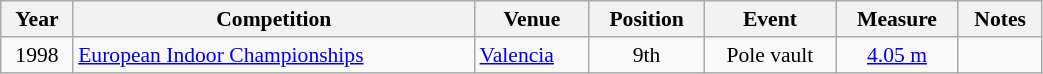<table class="wikitable" width=55% style="font-size:90%; text-align:center;">
<tr>
<th>Year</th>
<th>Competition</th>
<th>Venue</th>
<th>Position</th>
<th>Event</th>
<th>Measure</th>
<th>Notes</th>
</tr>
<tr>
<td>1998</td>
<td align=left><a href='#'>European Indoor Championships</a></td>
<td align=left> <a href='#'>Valencia</a></td>
<td>9th</td>
<td>Pole vault</td>
<td><a href='#'>4.05 m</a></td>
<td></td>
</tr>
</table>
